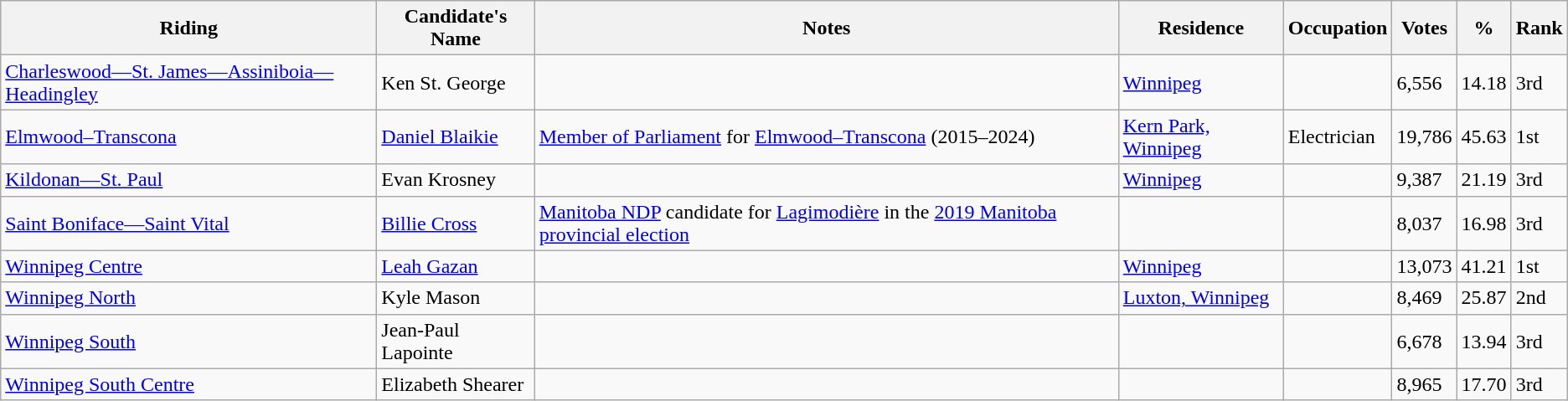<table class="wikitable sortable">
<tr>
<th>Riding<br></th>
<th>Candidate's Name</th>
<th>Notes</th>
<th>Residence</th>
<th>Occupation</th>
<th>Votes</th>
<th>%</th>
<th>Rank</th>
</tr>
<tr>
<td><a href='#'>Charleswood—St. James—Assiniboia—Headingley</a></td>
<td>Ken St. George</td>
<td></td>
<td><a href='#'>Winnipeg</a></td>
<td></td>
<td>6,556</td>
<td>14.18</td>
<td>3rd</td>
</tr>
<tr>
<td><a href='#'>Elmwood–Transcona</a></td>
<td><a href='#'>Daniel Blaikie</a></td>
<td><a href='#'>Member of Parliament</a> for <a href='#'>Elmwood–Transcona</a> (2015–2024)</td>
<td><a href='#'>Kern Park, Winnipeg</a></td>
<td>Electrician</td>
<td>19,786</td>
<td>45.63</td>
<td>1st</td>
</tr>
<tr>
<td><a href='#'>Kildonan—St. Paul</a></td>
<td>Evan Krosney</td>
<td></td>
<td><a href='#'>Winnipeg</a></td>
<td></td>
<td>9,387</td>
<td>21.19</td>
<td>3rd</td>
</tr>
<tr>
<td><a href='#'>Saint Boniface—Saint Vital</a></td>
<td><a href='#'>Billie Cross</a></td>
<td><a href='#'>Manitoba NDP</a> candidate for <a href='#'>Lagimodière</a> in the <a href='#'>2019 Manitoba provincial election</a></td>
<td></td>
<td></td>
<td>8,037</td>
<td>16.98</td>
<td>3rd</td>
</tr>
<tr>
<td><a href='#'>Winnipeg Centre</a></td>
<td><a href='#'>Leah Gazan</a></td>
<td></td>
<td><a href='#'>Winnipeg</a></td>
<td></td>
<td>13,073</td>
<td>41.21</td>
<td>1st</td>
</tr>
<tr>
<td><a href='#'>Winnipeg North</a></td>
<td>Kyle Mason</td>
<td></td>
<td><a href='#'>Luxton, Winnipeg</a></td>
<td></td>
<td>8,469</td>
<td>25.87</td>
<td>2nd</td>
</tr>
<tr>
<td><a href='#'>Winnipeg South</a></td>
<td>Jean-Paul Lapointe</td>
<td></td>
<td></td>
<td></td>
<td>6,678</td>
<td>13.94</td>
<td>3rd</td>
</tr>
<tr>
<td><a href='#'>Winnipeg South Centre</a></td>
<td>Elizabeth Shearer</td>
<td></td>
<td></td>
<td></td>
<td>8,965</td>
<td>17.70</td>
<td>3rd</td>
</tr>
</table>
